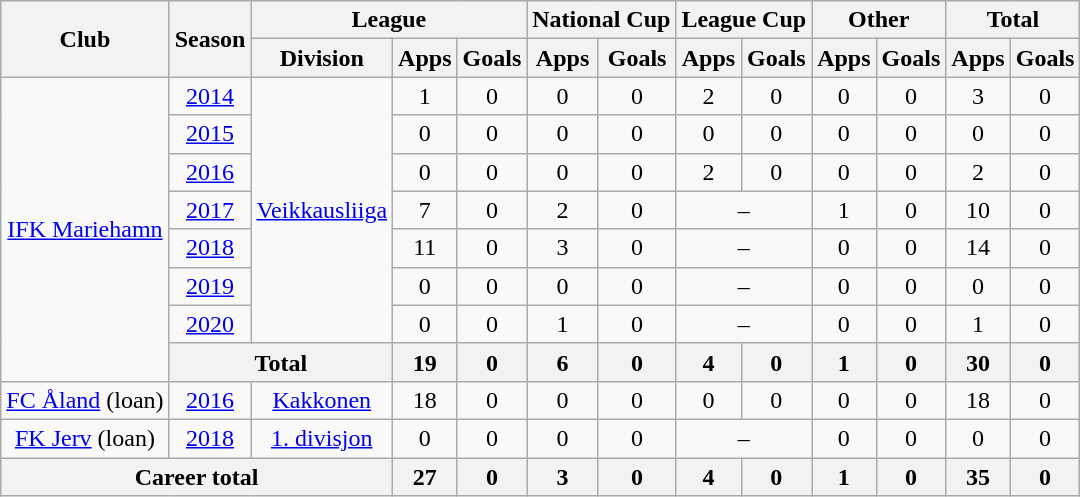<table class="wikitable" style="text-align: center;">
<tr>
<th rowspan="2">Club</th>
<th rowspan="2">Season</th>
<th colspan="3">League</th>
<th colspan="2">National Cup</th>
<th colspan="2">League Cup</th>
<th colspan="2">Other</th>
<th colspan="2">Total</th>
</tr>
<tr>
<th>Division</th>
<th>Apps</th>
<th>Goals</th>
<th>Apps</th>
<th>Goals</th>
<th>Apps</th>
<th>Goals</th>
<th>Apps</th>
<th>Goals</th>
<th>Apps</th>
<th>Goals</th>
</tr>
<tr>
<td rowspan="8" valign="center"><a href='#'>IFK Mariehamn</a></td>
<td><a href='#'>2014</a></td>
<td rowspan="7" valign="center"><a href='#'>Veikkausliiga</a></td>
<td>1</td>
<td>0</td>
<td>0</td>
<td>0</td>
<td>2</td>
<td>0</td>
<td>0</td>
<td>0</td>
<td>3</td>
<td>0</td>
</tr>
<tr>
<td><a href='#'>2015</a></td>
<td>0</td>
<td>0</td>
<td>0</td>
<td>0</td>
<td>0</td>
<td>0</td>
<td>0</td>
<td>0</td>
<td>0</td>
<td>0</td>
</tr>
<tr>
<td><a href='#'>2016</a></td>
<td>0</td>
<td>0</td>
<td>0</td>
<td>0</td>
<td>2</td>
<td>0</td>
<td>0</td>
<td>0</td>
<td>2</td>
<td>0</td>
</tr>
<tr>
<td><a href='#'>2017</a></td>
<td>7</td>
<td>0</td>
<td>2</td>
<td>0</td>
<td colspan="2">–</td>
<td>1</td>
<td>0</td>
<td>10</td>
<td>0</td>
</tr>
<tr>
<td><a href='#'>2018</a></td>
<td>11</td>
<td>0</td>
<td>3</td>
<td>0</td>
<td colspan="2">–</td>
<td>0</td>
<td>0</td>
<td>14</td>
<td>0</td>
</tr>
<tr>
<td><a href='#'>2019</a></td>
<td>0</td>
<td>0</td>
<td>0</td>
<td>0</td>
<td colspan="2">–</td>
<td>0</td>
<td>0</td>
<td>0</td>
<td>0</td>
</tr>
<tr>
<td><a href='#'>2020</a></td>
<td>0</td>
<td>0</td>
<td>1</td>
<td>0</td>
<td colspan="2">–</td>
<td>0</td>
<td>0</td>
<td>1</td>
<td>0</td>
</tr>
<tr>
<th colspan="2"><strong>Total</strong></th>
<th>19</th>
<th>0</th>
<th>6</th>
<th>0</th>
<th>4</th>
<th>0</th>
<th>1</th>
<th>0</th>
<th>30</th>
<th>0</th>
</tr>
<tr>
<td rowspan="1" valign="center"><a href='#'>FC Åland</a> (loan)</td>
<td><a href='#'>2016</a></td>
<td><a href='#'>Kakkonen</a></td>
<td>18</td>
<td>0</td>
<td>0</td>
<td>0</td>
<td>0</td>
<td>0</td>
<td>0</td>
<td>0</td>
<td>18</td>
<td>0</td>
</tr>
<tr>
<td rowspan="1" valign="center"><a href='#'>FK Jerv</a> (loan)</td>
<td><a href='#'>2018</a></td>
<td><a href='#'>1. divisjon</a></td>
<td>0</td>
<td>0</td>
<td>0</td>
<td>0</td>
<td colspan="2">–</td>
<td>0</td>
<td>0</td>
<td>0</td>
<td>0</td>
</tr>
<tr>
<th colspan="3">Career total</th>
<th>27</th>
<th>0</th>
<th>3</th>
<th>0</th>
<th>4</th>
<th>0</th>
<th>1</th>
<th>0</th>
<th>35</th>
<th>0</th>
</tr>
</table>
